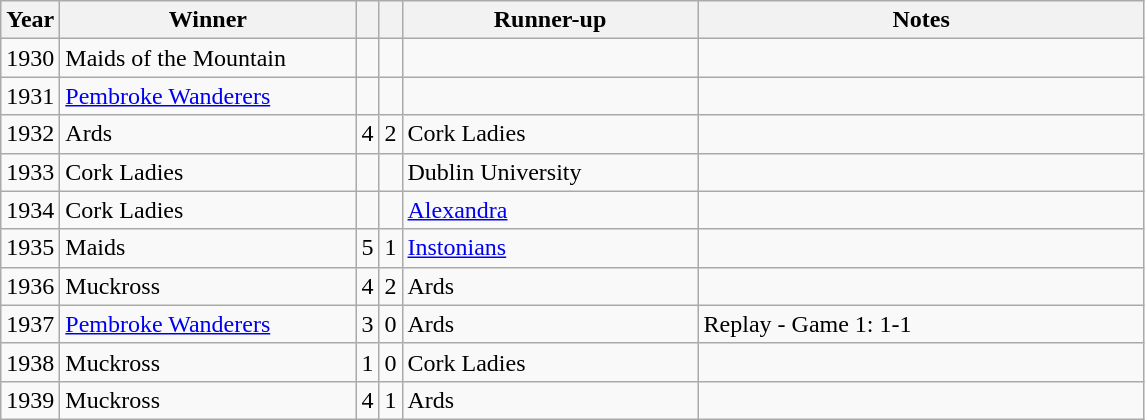<table class="wikitable">
<tr>
<th>Year</th>
<th>Winner</th>
<th></th>
<th></th>
<th>Runner-up</th>
<th>Notes</th>
</tr>
<tr>
<td align="center">1930</td>
<td width=190>Maids of the Mountain</td>
<td align="center"></td>
<td align="center"></td>
<td width=190></td>
<td width=290></td>
</tr>
<tr>
<td align="center">1931</td>
<td><a href='#'>Pembroke Wanderers</a></td>
<td align="center"></td>
<td align="center"></td>
<td></td>
<td></td>
</tr>
<tr>
<td align="center">1932</td>
<td>Ards</td>
<td align="center">4</td>
<td align="center">2</td>
<td>Cork Ladies</td>
<td></td>
</tr>
<tr>
<td align="center">1933</td>
<td>Cork Ladies</td>
<td align="center"></td>
<td align="center"></td>
<td>Dublin University</td>
<td></td>
</tr>
<tr>
<td align="center">1934</td>
<td>Cork Ladies</td>
<td align="center"></td>
<td align="center"></td>
<td><a href='#'>Alexandra</a></td>
<td></td>
</tr>
<tr>
<td align="center">1935</td>
<td>Maids</td>
<td align="center">5</td>
<td align="center">1</td>
<td><a href='#'>Instonians</a></td>
<td></td>
</tr>
<tr>
<td align="center">1936</td>
<td>Muckross</td>
<td align="center">4</td>
<td align="center">2</td>
<td>Ards</td>
<td></td>
</tr>
<tr>
<td align="center">1937</td>
<td><a href='#'>Pembroke Wanderers</a></td>
<td align="center">3</td>
<td align="center">0</td>
<td>Ards</td>
<td>Replay - Game 1: 1-1</td>
</tr>
<tr>
<td align="center">1938</td>
<td>Muckross</td>
<td align="center">1</td>
<td align="center">0</td>
<td>Cork Ladies</td>
<td></td>
</tr>
<tr>
<td align="center">1939</td>
<td>Muckross</td>
<td align="center">4</td>
<td align="center">1</td>
<td>Ards</td>
<td></td>
</tr>
</table>
